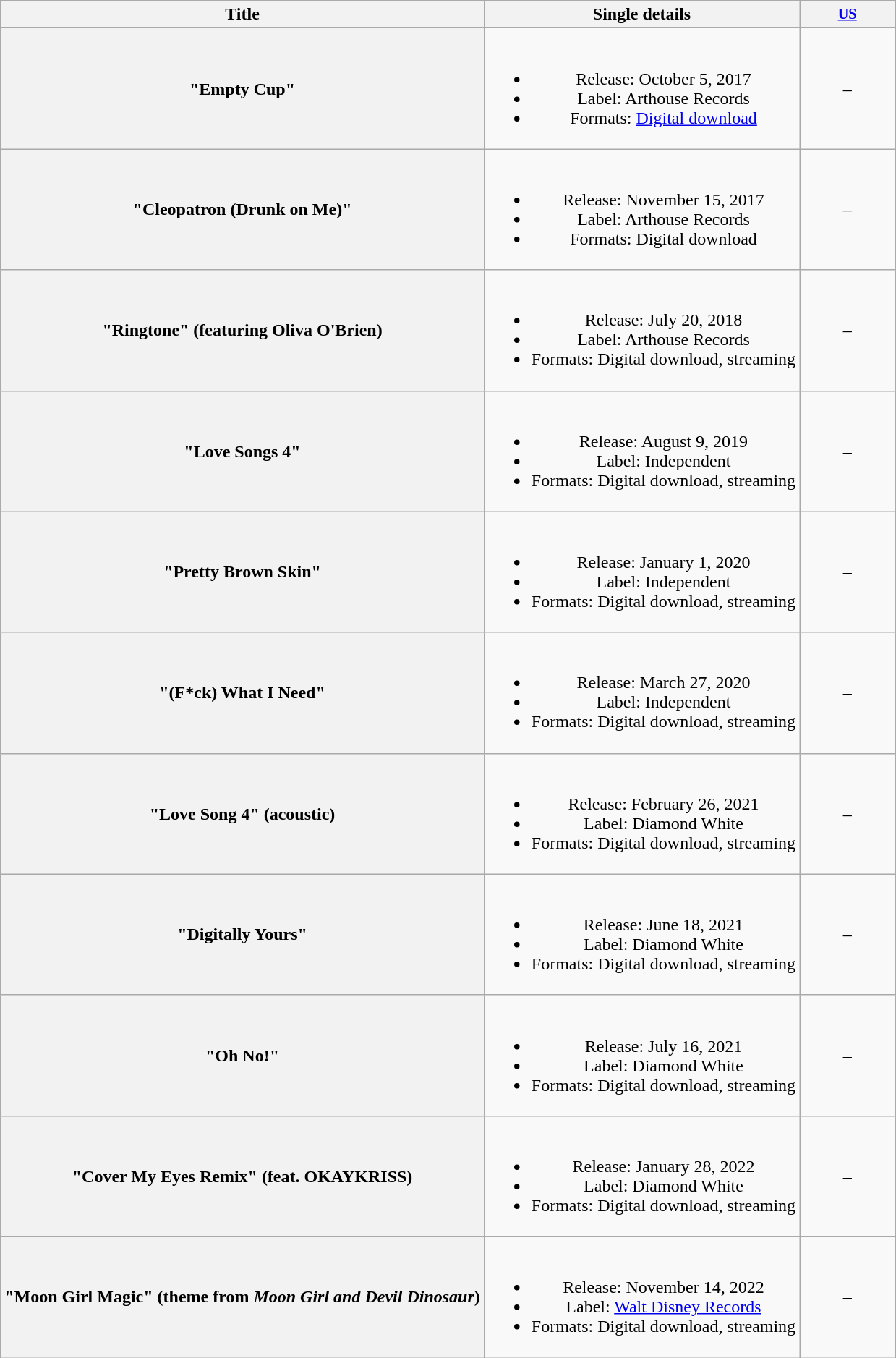<table class="wikitable plainrowheaders" style="text-align:center;">
<tr>
<th scope="col" rowspan="2">Title</th>
<th scope="col" rowspan="2">Single details</th>
</tr>
<tr>
<th scope="col" style="width:6em;font-size:85%;"><a href='#'>US</a><br></th>
</tr>
<tr>
<th scope="row">"Empty Cup"</th>
<td><br><ul><li>Release: October 5, 2017</li><li>Label: Arthouse Records</li><li>Formats: <a href='#'>Digital download</a></li></ul></td>
<td>–</td>
</tr>
<tr>
<th scope="row">"Cleopatron (Drunk on Me)"</th>
<td><br><ul><li>Release: November 15, 2017</li><li>Label: Arthouse Records</li><li>Formats: Digital download</li></ul></td>
<td>–</td>
</tr>
<tr>
<th scope="row">"Ringtone" (featuring Oliva O'Brien)</th>
<td><br><ul><li>Release: July 20, 2018</li><li>Label: Arthouse Records</li><li>Formats: Digital download, streaming</li></ul></td>
<td>–</td>
</tr>
<tr>
<th scope="row">"Love Songs 4"</th>
<td><br><ul><li>Release: August 9, 2019</li><li>Label: Independent</li><li>Formats: Digital download, streaming</li></ul></td>
<td>–</td>
</tr>
<tr>
<th scope="row">"Pretty Brown Skin"</th>
<td><br><ul><li>Release: January 1, 2020</li><li>Label: Independent</li><li>Formats: Digital download, streaming</li></ul></td>
<td>–</td>
</tr>
<tr>
<th scope="row">"(F*ck) What I Need"</th>
<td><br><ul><li>Release: March 27, 2020</li><li>Label: Independent</li><li>Formats: Digital download, streaming</li></ul></td>
<td>–</td>
</tr>
<tr>
<th scope="row">"Love Song 4" (acoustic)</th>
<td><br><ul><li>Release: February 26, 2021</li><li>Label: Diamond White</li><li>Formats: Digital download, streaming</li></ul></td>
<td>–</td>
</tr>
<tr>
<th scope="row">"Digitally Yours"</th>
<td><br><ul><li>Release: June 18, 2021</li><li>Label: Diamond White</li><li>Formats: Digital download, streaming</li></ul></td>
<td>–</td>
</tr>
<tr>
<th scope="row">"Oh No!"</th>
<td><br><ul><li>Release: July 16, 2021</li><li>Label: Diamond White</li><li>Formats: Digital download, streaming</li></ul></td>
<td>–</td>
</tr>
<tr>
<th scope="row">"Cover My Eyes Remix" (feat. OKAYKRISS)</th>
<td><br><ul><li>Release: January 28, 2022</li><li>Label: Diamond White</li><li>Formats: Digital download, streaming</li></ul></td>
<td>–</td>
</tr>
<tr>
<th scope="row">"Moon Girl Magic" (theme from <em>Moon Girl and Devil Dinosaur</em>)</th>
<td><br><ul><li>Release: November 14, 2022</li><li>Label: <a href='#'>Walt Disney Records</a></li><li>Formats: Digital download, streaming</li></ul></td>
<td>–</td>
</tr>
</table>
